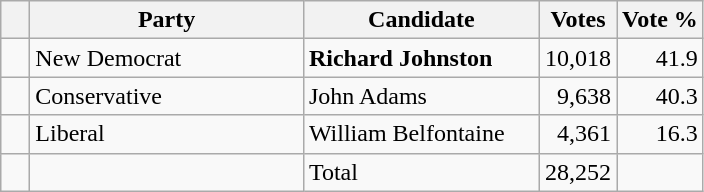<table class="wikitable">
<tr>
<th></th>
<th scope="col" width="175">Party</th>
<th scope="col" width="150">Candidate</th>
<th>Votes</th>
<th>Vote %</th>
</tr>
<tr>
<td>   </td>
<td>New Democrat</td>
<td><strong>Richard Johnston</strong></td>
<td align=right>10,018</td>
<td align=right>41.9</td>
</tr>
<tr |>
<td>   </td>
<td>Conservative</td>
<td>John Adams</td>
<td align=right>9,638</td>
<td align=right>40.3</td>
</tr>
<tr>
<td>   </td>
<td>Liberal</td>
<td>William Belfontaine</td>
<td align=right>4,361</td>
<td align=right>16.3</td>
</tr>
<tr>
<td></td>
<td></td>
<td>Total</td>
<td align=right>28,252</td>
<td></td>
</tr>
</table>
